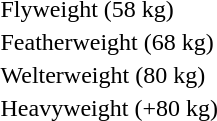<table>
<tr>
<td rowspan=2>Flyweight (58 kg)<br></td>
<td rowspan=2></td>
<td rowspan=2></td>
<td></td>
</tr>
<tr>
<td></td>
</tr>
<tr>
<td rowspan=2>Featherweight (68 kg)<br></td>
<td rowspan=2></td>
<td rowspan=2></td>
<td></td>
</tr>
<tr>
<td></td>
</tr>
<tr>
<td rowspan=2>Welterweight (80 kg)<br></td>
<td rowspan=2></td>
<td rowspan=2></td>
<td></td>
</tr>
<tr>
<td></td>
</tr>
<tr>
<td rowspan=2>Heavyweight (+80 kg)<br></td>
<td rowspan=2></td>
<td rowspan=2></td>
<td></td>
</tr>
<tr>
<td></td>
</tr>
</table>
